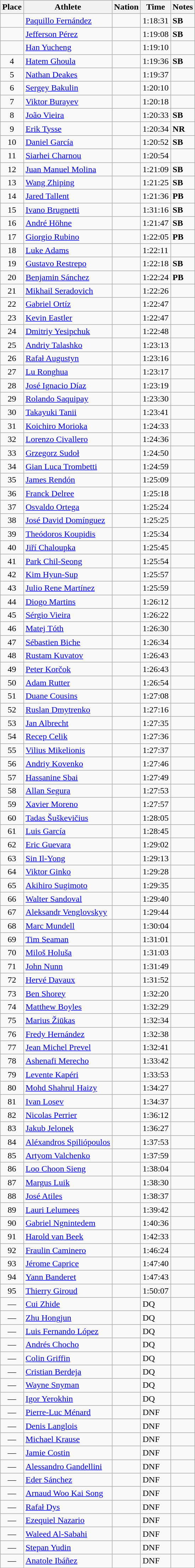<table class=wikitable>
<tr>
<th>Place</th>
<th>Athlete</th>
<th>Nation</th>
<th>Time</th>
<th>Notes</th>
</tr>
<tr>
<td align=center></td>
<td><a href='#'>Paquillo Fernández</a></td>
<td></td>
<td>1:18:31</td>
<td><strong>SB</strong></td>
</tr>
<tr>
<td align=center></td>
<td><a href='#'>Jefferson Pérez</a></td>
<td></td>
<td>1:19:08</td>
<td><strong>SB</strong></td>
</tr>
<tr>
<td align=center></td>
<td><a href='#'>Han Yucheng</a></td>
<td></td>
<td>1:19:10</td>
<td> </td>
</tr>
<tr>
<td align=center>4</td>
<td><a href='#'>Hatem Ghoula</a></td>
<td></td>
<td>1:19:36</td>
<td><strong>SB</strong></td>
</tr>
<tr>
<td align=center>5</td>
<td><a href='#'>Nathan Deakes</a></td>
<td></td>
<td>1:19:37</td>
<td> </td>
</tr>
<tr>
<td align=center>6</td>
<td><a href='#'>Sergey Bakulin</a></td>
<td></td>
<td>1:20:10</td>
<td> </td>
</tr>
<tr>
<td align=center>7</td>
<td><a href='#'>Viktor Burayev</a></td>
<td></td>
<td>1:20:18</td>
<td> </td>
</tr>
<tr>
<td align=center>8</td>
<td><a href='#'>João Vieira</a></td>
<td></td>
<td>1:20:33</td>
<td><strong>SB</strong></td>
</tr>
<tr>
<td align=center>9</td>
<td><a href='#'>Erik Tysse</a></td>
<td></td>
<td>1:20:34</td>
<td><strong>NR</strong></td>
</tr>
<tr>
<td align=center>10</td>
<td><a href='#'>Daniel García</a></td>
<td></td>
<td>1:20:52</td>
<td><strong>SB</strong></td>
</tr>
<tr>
<td align=center>11</td>
<td><a href='#'>Siarhei Charnou</a></td>
<td></td>
<td>1:20:54</td>
<td> </td>
</tr>
<tr>
<td align=center>12</td>
<td><a href='#'>Juan Manuel Molina</a></td>
<td></td>
<td>1:21:09</td>
<td><strong>SB</strong></td>
</tr>
<tr>
<td align=center>13</td>
<td><a href='#'>Wang Zhiping</a></td>
<td></td>
<td>1:21:25</td>
<td><strong>SB</strong></td>
</tr>
<tr>
<td align=center>14</td>
<td><a href='#'>Jared Tallent</a></td>
<td></td>
<td>1:21:36</td>
<td><strong>PB</strong></td>
</tr>
<tr>
<td align=center>15</td>
<td><a href='#'>Ivano Brugnetti</a></td>
<td></td>
<td>1:31:16</td>
<td><strong>SB</strong></td>
</tr>
<tr>
<td align=center>16</td>
<td><a href='#'>André Höhne</a></td>
<td></td>
<td>1:21:47</td>
<td><strong>SB</strong></td>
</tr>
<tr>
<td align=center>17</td>
<td><a href='#'>Giorgio Rubino</a></td>
<td></td>
<td>1:22:05</td>
<td><strong>PB</strong></td>
</tr>
<tr>
<td align=center>18</td>
<td><a href='#'>Luke Adams</a></td>
<td></td>
<td>1:22:11</td>
<td> </td>
</tr>
<tr>
<td align=center>19</td>
<td><a href='#'>Gustavo Restrepo</a></td>
<td></td>
<td>1:22:18</td>
<td><strong>SB</strong></td>
</tr>
<tr>
<td align=center>20</td>
<td><a href='#'>Benjamin Sánchez</a></td>
<td></td>
<td>1:22:24</td>
<td><strong>PB</strong></td>
</tr>
<tr>
<td align=center>21</td>
<td><a href='#'>Mikhail Seradovich</a></td>
<td></td>
<td>1:22:26</td>
<td></td>
</tr>
<tr>
<td align=center>22</td>
<td><a href='#'>Gabriel Ortíz</a></td>
<td></td>
<td>1:22:47</td>
<td></td>
</tr>
<tr>
<td align=center>23</td>
<td><a href='#'>Kevin Eastler</a></td>
<td></td>
<td>1:22:47</td>
<td></td>
</tr>
<tr>
<td align=center>24</td>
<td><a href='#'>Dmitriy Yesipchuk</a></td>
<td></td>
<td>1:22:48</td>
<td></td>
</tr>
<tr>
<td align=center>25</td>
<td><a href='#'>Andriy Talashko</a></td>
<td></td>
<td>1:23:13</td>
<td></td>
</tr>
<tr>
<td align=center>26</td>
<td><a href='#'>Rafał Augustyn</a></td>
<td></td>
<td>1:23:16</td>
<td></td>
</tr>
<tr>
<td align=center>27</td>
<td><a href='#'>Lu Ronghua</a></td>
<td></td>
<td>1:23:17</td>
<td></td>
</tr>
<tr>
<td align=center>28</td>
<td><a href='#'>José Ignacio Díaz</a></td>
<td></td>
<td>1:23:19</td>
<td></td>
</tr>
<tr>
<td align=center>29</td>
<td><a href='#'>Rolando Saquipay</a></td>
<td></td>
<td>1:23:30</td>
<td></td>
</tr>
<tr>
<td align=center>30</td>
<td><a href='#'>Takayuki Tanii</a></td>
<td></td>
<td>1:23:41</td>
<td></td>
</tr>
<tr>
<td align=center>31</td>
<td><a href='#'>Koichiro Morioka</a></td>
<td></td>
<td>1:24:33</td>
<td></td>
</tr>
<tr>
<td align=center>32</td>
<td><a href='#'>Lorenzo Civallero</a></td>
<td></td>
<td>1:24:36</td>
<td></td>
</tr>
<tr>
<td align=center>33</td>
<td><a href='#'>Grzegorz Sudoł</a></td>
<td></td>
<td>1:24:50</td>
<td></td>
</tr>
<tr>
<td align=center>34</td>
<td><a href='#'>Gian Luca Trombetti</a></td>
<td></td>
<td>1:24:59</td>
<td></td>
</tr>
<tr>
<td align=center>35</td>
<td><a href='#'>James Rendón</a></td>
<td></td>
<td>1:25:09</td>
<td></td>
</tr>
<tr>
<td align=center>36</td>
<td><a href='#'>Franck Delree</a></td>
<td></td>
<td>1:25:18</td>
<td></td>
</tr>
<tr>
<td align=center>37</td>
<td><a href='#'>Osvaldo Ortega</a></td>
<td></td>
<td>1:25:24</td>
<td></td>
</tr>
<tr>
<td align=center>38</td>
<td><a href='#'>José David Domínguez</a></td>
<td></td>
<td>1:25:25</td>
<td></td>
</tr>
<tr>
<td align=center>39</td>
<td><a href='#'>Theódoros Koupidis</a></td>
<td></td>
<td>1:25:34</td>
<td></td>
</tr>
<tr>
<td align=center>40</td>
<td><a href='#'>Jiří Chaloupka</a></td>
<td></td>
<td>1:25:45</td>
<td></td>
</tr>
<tr>
<td align=center>41</td>
<td><a href='#'>Park Chil-Seong</a></td>
<td></td>
<td>1:25:54</td>
<td></td>
</tr>
<tr>
<td align=center>42</td>
<td><a href='#'>Kim Hyun-Sup</a></td>
<td></td>
<td>1:25:57</td>
<td></td>
</tr>
<tr>
<td align=center>43</td>
<td><a href='#'>Julio Rene Martínez</a></td>
<td></td>
<td>1:25:59</td>
<td></td>
</tr>
<tr>
<td align=center>44</td>
<td><a href='#'>Diogo Martins</a></td>
<td></td>
<td>1:26:12</td>
<td></td>
</tr>
<tr>
<td align=center>45</td>
<td><a href='#'>Sérgio Vieira</a></td>
<td></td>
<td>1:26:22</td>
<td></td>
</tr>
<tr>
<td align=center>46</td>
<td><a href='#'>Matej Tóth</a></td>
<td></td>
<td>1:26:30</td>
<td></td>
</tr>
<tr>
<td align=center>47</td>
<td><a href='#'>Sébastien Biche</a></td>
<td></td>
<td>1:26:34</td>
<td></td>
</tr>
<tr>
<td align=center>48</td>
<td><a href='#'>Rustam Kuvatov</a></td>
<td></td>
<td>1:26:43</td>
<td></td>
</tr>
<tr>
<td align=center>49</td>
<td><a href='#'>Peter Korčok</a></td>
<td></td>
<td>1:26:43</td>
<td></td>
</tr>
<tr>
<td align=center>50</td>
<td><a href='#'>Adam Rutter</a></td>
<td></td>
<td>1:26:54</td>
<td></td>
</tr>
<tr>
<td align=center>51</td>
<td><a href='#'>Duane Cousins</a></td>
<td></td>
<td>1:27:08</td>
<td></td>
</tr>
<tr>
<td align=center>52</td>
<td><a href='#'>Ruslan Dmytrenko</a></td>
<td></td>
<td>1:27:16</td>
<td></td>
</tr>
<tr>
<td align=center>53</td>
<td><a href='#'>Jan Albrecht</a></td>
<td></td>
<td>1:27:35</td>
<td></td>
</tr>
<tr>
<td align=center>54</td>
<td><a href='#'>Recep Celik</a></td>
<td></td>
<td>1:27:36</td>
<td></td>
</tr>
<tr>
<td align=center>55</td>
<td><a href='#'>Vilius Mikelionis</a></td>
<td></td>
<td>1:27:37</td>
<td></td>
</tr>
<tr>
<td align=center>56</td>
<td><a href='#'>Andriy Kovenko</a></td>
<td></td>
<td>1:27:46</td>
<td></td>
</tr>
<tr>
<td align=center>57</td>
<td><a href='#'>Hassanine Sbai</a></td>
<td></td>
<td>1:27:49</td>
<td></td>
</tr>
<tr>
<td align=center>58</td>
<td><a href='#'>Allan Segura</a></td>
<td></td>
<td>1:27:53</td>
<td></td>
</tr>
<tr>
<td align=center>59</td>
<td><a href='#'>Xavier Moreno</a></td>
<td></td>
<td>1:27:57</td>
<td></td>
</tr>
<tr>
<td align=center>60</td>
<td><a href='#'>Tadas Šuškevičius</a></td>
<td></td>
<td>1:28:05</td>
<td></td>
</tr>
<tr>
<td align=center>61</td>
<td><a href='#'>Luis García</a></td>
<td></td>
<td>1:28:45</td>
<td></td>
</tr>
<tr>
<td align=center>62</td>
<td><a href='#'>Eric Guevara</a></td>
<td></td>
<td>1:29:02</td>
<td></td>
</tr>
<tr>
<td align=center>63</td>
<td><a href='#'>Sin Il-Yong</a></td>
<td></td>
<td>1:29:13</td>
<td></td>
</tr>
<tr>
<td align=center>64</td>
<td><a href='#'>Viktor Ginko</a></td>
<td></td>
<td>1:29:28</td>
<td></td>
</tr>
<tr>
<td align=center>65</td>
<td><a href='#'>Akihiro Sugimoto</a></td>
<td></td>
<td>1:29:35</td>
<td></td>
</tr>
<tr>
<td align=center>66</td>
<td><a href='#'>Walter Sandoval</a></td>
<td></td>
<td>1:29:40</td>
<td></td>
</tr>
<tr>
<td align=center>67</td>
<td><a href='#'>Aleksandr Venglovskyy</a></td>
<td></td>
<td>1:29:44</td>
<td></td>
</tr>
<tr>
<td align=center>68</td>
<td><a href='#'>Marc Mundell</a></td>
<td></td>
<td>1:30:04</td>
<td></td>
</tr>
<tr>
<td align=center>69</td>
<td><a href='#'>Tim Seaman</a></td>
<td></td>
<td>1:31:01</td>
<td></td>
</tr>
<tr>
<td align=center>70</td>
<td><a href='#'>Miloš Holuša</a></td>
<td></td>
<td>1:31:03</td>
<td></td>
</tr>
<tr>
<td align=center>71</td>
<td><a href='#'>John Nunn</a></td>
<td></td>
<td>1:31:49</td>
<td></td>
</tr>
<tr>
<td align=center>72</td>
<td><a href='#'>Hervé Davaux</a></td>
<td></td>
<td>1:31:52</td>
<td></td>
</tr>
<tr>
<td align=center>73</td>
<td><a href='#'>Ben Shorey</a></td>
<td></td>
<td>1:32:20</td>
<td></td>
</tr>
<tr>
<td align=center>74</td>
<td><a href='#'>Matthew Boyles</a></td>
<td></td>
<td>1:32:29</td>
<td></td>
</tr>
<tr>
<td align=center>75</td>
<td><a href='#'>Marius Žiūkas</a></td>
<td></td>
<td>1:32:34</td>
<td></td>
</tr>
<tr>
<td align=center>76</td>
<td><a href='#'>Fredy Hernández</a></td>
<td></td>
<td>1:32:38</td>
<td></td>
</tr>
<tr>
<td align=center>77</td>
<td><a href='#'>Jean Michel Prevel</a></td>
<td></td>
<td>1:32:41</td>
<td></td>
</tr>
<tr>
<td align=center>78</td>
<td><a href='#'>Ashenafi Merecho</a></td>
<td></td>
<td>1:33:42</td>
<td></td>
</tr>
<tr>
<td align=center>79</td>
<td><a href='#'>Levente Kapéri</a></td>
<td></td>
<td>1:33:53</td>
<td></td>
</tr>
<tr>
<td align=center>80</td>
<td><a href='#'>Mohd Shahrul Haizy</a></td>
<td></td>
<td>1:34:27</td>
<td></td>
</tr>
<tr>
<td align=center>81</td>
<td><a href='#'>Ivan Losev</a></td>
<td></td>
<td>1:34:37</td>
<td></td>
</tr>
<tr>
<td align=center>82</td>
<td><a href='#'>Nicolas Perrier</a></td>
<td></td>
<td>1:36:12</td>
<td></td>
</tr>
<tr>
<td align=center>83</td>
<td><a href='#'>Jakub Jelonek</a></td>
<td></td>
<td>1:36:27</td>
<td></td>
</tr>
<tr>
<td align=center>84</td>
<td><a href='#'>Aléxandros Spiliópoulos</a></td>
<td></td>
<td>1:37:53</td>
<td></td>
</tr>
<tr>
<td align=center>85</td>
<td><a href='#'>Artyom Valchenko</a></td>
<td></td>
<td>1:37:59</td>
<td></td>
</tr>
<tr>
<td align=center>86</td>
<td><a href='#'>Loo Choon Sieng</a></td>
<td></td>
<td>1:38:04</td>
<td></td>
</tr>
<tr>
<td align=center>87</td>
<td><a href='#'>Margus Luik</a></td>
<td></td>
<td>1:38:30</td>
<td></td>
</tr>
<tr>
<td align=center>88</td>
<td><a href='#'>José Atiles</a></td>
<td></td>
<td>1:38:37</td>
<td></td>
</tr>
<tr>
<td align=center>89</td>
<td><a href='#'>Lauri Lelumees</a></td>
<td></td>
<td>1:39:42</td>
<td></td>
</tr>
<tr>
<td align=center>90</td>
<td><a href='#'>Gabriel Ngnintedem</a></td>
<td></td>
<td>1:40:36</td>
<td></td>
</tr>
<tr>
<td align=center>91</td>
<td><a href='#'>Harold van Beek</a></td>
<td></td>
<td>1:42:33</td>
<td></td>
</tr>
<tr>
<td align=center>92</td>
<td><a href='#'>Fraulin Caminero</a></td>
<td></td>
<td>1:46:24</td>
<td></td>
</tr>
<tr>
<td align=center>93</td>
<td><a href='#'>Jérome Caprice</a></td>
<td></td>
<td>1:47:40</td>
<td></td>
</tr>
<tr>
<td align=center>94</td>
<td><a href='#'>Yann Banderet</a></td>
<td></td>
<td>1:47:43</td>
<td></td>
</tr>
<tr>
<td align=center>95</td>
<td><a href='#'>Thierry Giroud</a></td>
<td></td>
<td>1:50:07</td>
<td></td>
</tr>
<tr>
<td align=center>—</td>
<td><a href='#'>Cui Zhide</a></td>
<td></td>
<td>DQ</td>
<td></td>
</tr>
<tr>
<td align=center>—</td>
<td><a href='#'>Zhu Hongjun</a></td>
<td></td>
<td>DQ</td>
<td></td>
</tr>
<tr>
<td align=center>—</td>
<td><a href='#'>Luis Fernando López</a></td>
<td></td>
<td>DQ</td>
<td></td>
</tr>
<tr>
<td align=center>—</td>
<td><a href='#'>Andrés Chocho</a></td>
<td></td>
<td>DQ</td>
<td></td>
</tr>
<tr>
<td align=center>—</td>
<td><a href='#'>Colin Griffin</a></td>
<td></td>
<td>DQ</td>
<td></td>
</tr>
<tr>
<td align=center>—</td>
<td><a href='#'>Cristian Berdeja</a></td>
<td></td>
<td>DQ</td>
<td></td>
</tr>
<tr>
<td align=center>—</td>
<td><a href='#'>Wayne Snyman</a></td>
<td></td>
<td>DQ</td>
<td></td>
</tr>
<tr>
<td align=center>—</td>
<td><a href='#'>Igor Yerokhin</a></td>
<td></td>
<td>DQ</td>
<td></td>
</tr>
<tr>
<td align=center>—</td>
<td><a href='#'>Pierre-Luc Ménard</a></td>
<td></td>
<td>DNF</td>
<td></td>
</tr>
<tr>
<td align=center>—</td>
<td><a href='#'>Denis Langlois</a></td>
<td></td>
<td>DNF</td>
<td></td>
</tr>
<tr>
<td align=center>—</td>
<td><a href='#'>Michael Krause</a></td>
<td></td>
<td>DNF</td>
<td></td>
</tr>
<tr>
<td align=center>—</td>
<td><a href='#'>Jamie Costin</a></td>
<td></td>
<td>DNF</td>
<td></td>
</tr>
<tr>
<td align=center>—</td>
<td><a href='#'>Alessandro Gandellini</a></td>
<td></td>
<td>DNF</td>
<td></td>
</tr>
<tr>
<td align=center>—</td>
<td><a href='#'>Eder Sánchez</a></td>
<td></td>
<td>DNF</td>
<td></td>
</tr>
<tr>
<td align=center>—</td>
<td><a href='#'>Arnaud Woo Kai Song</a></td>
<td></td>
<td>DNF</td>
<td></td>
</tr>
<tr>
<td align=center>—</td>
<td><a href='#'>Rafał Dys</a></td>
<td></td>
<td>DNF</td>
<td></td>
</tr>
<tr>
<td align=center>—</td>
<td><a href='#'>Ezequiel Nazario</a></td>
<td></td>
<td>DNF</td>
<td></td>
</tr>
<tr>
<td align=center>—</td>
<td><a href='#'>Waleed Al-Sabahi</a></td>
<td></td>
<td>DNF</td>
<td></td>
</tr>
<tr>
<td align=center>—</td>
<td><a href='#'>Stepan Yudin</a></td>
<td></td>
<td>DNF</td>
<td></td>
</tr>
<tr>
<td align=center>—</td>
<td><a href='#'>Anatole Ibáñez</a></td>
<td></td>
<td>DNF</td>
<td></td>
</tr>
</table>
